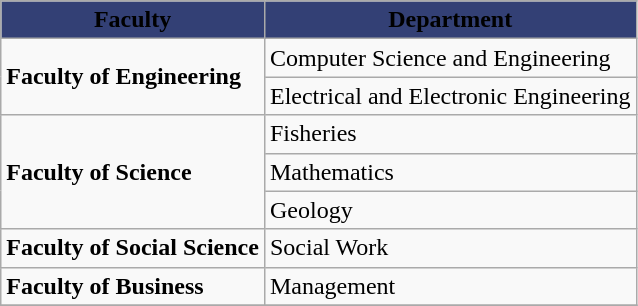<table class="wikitable">
<tr>
<th style="background: #334075"><span>Faculty</span></th>
<th style="background: #334075"><span>Department</span></th>
</tr>
<tr>
<td rowspan="2"><strong>Faculty of Engineering</strong></td>
<td>Computer Science and Engineering</td>
</tr>
<tr>
<td>Electrical and Electronic Engineering</td>
</tr>
<tr>
<td rowspan="3"><strong>Faculty of Science</strong></td>
<td>Fisheries</td>
</tr>
<tr>
<td>Mathematics</td>
</tr>
<tr>
<td>Geology</td>
</tr>
<tr>
<td><strong>Faculty of Social Science</strong></td>
<td>Social Work</td>
</tr>
<tr>
<td><strong>Faculty of Business</strong></td>
<td>Management</td>
</tr>
<tr>
</tr>
</table>
